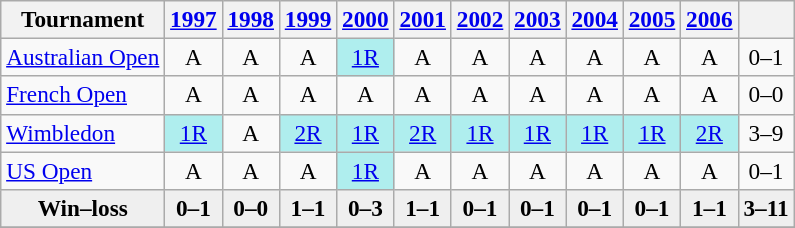<table class=wikitable style=text-align:center;font-size:97%>
<tr>
<th>Tournament</th>
<th><a href='#'>1997</a></th>
<th><a href='#'>1998</a></th>
<th><a href='#'>1999</a></th>
<th><a href='#'>2000</a></th>
<th><a href='#'>2001</a></th>
<th><a href='#'>2002</a></th>
<th><a href='#'>2003</a></th>
<th><a href='#'>2004</a></th>
<th><a href='#'>2005</a></th>
<th><a href='#'>2006</a></th>
<th></th>
</tr>
<tr>
<td align=left><a href='#'>Australian Open</a></td>
<td align="center">A</td>
<td align="center">A</td>
<td align="center">A</td>
<td align="center"  style="background:#afeeee;"><a href='#'>1R</a></td>
<td align="center">A</td>
<td align="center">A</td>
<td align="center">A</td>
<td align="center">A</td>
<td align="center">A</td>
<td align="center">A</td>
<td>0–1</td>
</tr>
<tr>
<td align=left><a href='#'>French Open</a></td>
<td align="center">A</td>
<td align="center">A</td>
<td align="center">A</td>
<td align="center">A</td>
<td align="center">A</td>
<td align="center">A</td>
<td align="center">A</td>
<td align="center">A</td>
<td align="center">A</td>
<td align="center">A</td>
<td>0–0</td>
</tr>
<tr>
<td align=left><a href='#'>Wimbledon</a></td>
<td align="center"  style="background:#afeeee;"><a href='#'>1R</a></td>
<td align="center">A</td>
<td align="center"  style="background:#afeeee;"><a href='#'>2R</a></td>
<td align="center"  style="background:#afeeee;"><a href='#'>1R</a></td>
<td align="center"  style="background:#afeeee;"><a href='#'>2R</a></td>
<td align="center"  style="background:#afeeee;"><a href='#'>1R</a></td>
<td align="center"  style="background:#afeeee;"><a href='#'>1R</a></td>
<td align="center"  style="background:#afeeee;"><a href='#'>1R</a></td>
<td align="center"  style="background:#afeeee;"><a href='#'>1R</a></td>
<td align="center"  style="background:#afeeee;"><a href='#'>2R</a></td>
<td>3–9</td>
</tr>
<tr>
<td align=left><a href='#'>US Open</a></td>
<td align="center">A</td>
<td align="center">A</td>
<td align="center">A</td>
<td align="center"  style="background:#afeeee;"><a href='#'>1R</a></td>
<td align="center">A</td>
<td align="center">A</td>
<td align="center">A</td>
<td align="center">A</td>
<td align="center">A</td>
<td align="center">A</td>
<td>0–1</td>
</tr>
<tr bgcolor="#efefef">
<td><strong>Win–loss</strong></td>
<td align="center"><strong>0–1</strong></td>
<td align="center"><strong>0–0</strong></td>
<td align="center"><strong>1–1</strong></td>
<td align="center"><strong>0–3</strong></td>
<td align="center"><strong>1–1</strong></td>
<td align="center"><strong>0–1</strong></td>
<td align="center"><strong>0–1</strong></td>
<td align="center"><strong>0–1</strong></td>
<td align="center"><strong>0–1</strong></td>
<td align="center"><strong>1–1</strong></td>
<td align="center"><strong>3–11</strong></td>
</tr>
<tr>
</tr>
</table>
